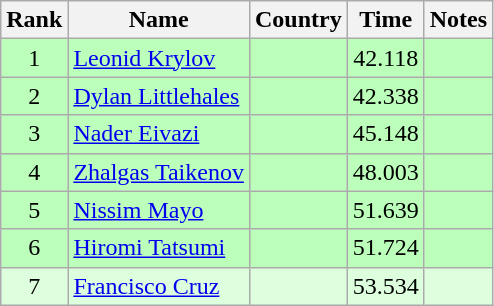<table class="wikitable" style="text-align:center">
<tr>
<th>Rank</th>
<th>Name</th>
<th>Country</th>
<th>Time</th>
<th>Notes</th>
</tr>
<tr bgcolor=bbffbb>
<td>1</td>
<td align="left"><a href='#'>Leonid Krylov</a></td>
<td align="left"></td>
<td>42.118</td>
<td></td>
</tr>
<tr bgcolor=bbffbb>
<td>2</td>
<td align="left"><a href='#'>Dylan Littlehales</a></td>
<td align="left"></td>
<td>42.338</td>
<td></td>
</tr>
<tr bgcolor=bbffbb>
<td>3</td>
<td align="left"><a href='#'>Nader Eivazi</a></td>
<td align="left"></td>
<td>45.148</td>
<td></td>
</tr>
<tr bgcolor=bbffbb>
<td>4</td>
<td align="left"><a href='#'>Zhalgas Taikenov</a></td>
<td align="left"></td>
<td>48.003</td>
<td></td>
</tr>
<tr bgcolor=bbffbb>
<td>5</td>
<td align="left"><a href='#'>Nissim Mayo</a></td>
<td align="left"></td>
<td>51.639</td>
<td></td>
</tr>
<tr bgcolor=bbffbb>
<td>6</td>
<td align="left"><a href='#'>Hiromi Tatsumi</a></td>
<td align="left"></td>
<td>51.724</td>
<td></td>
</tr>
<tr bgcolor=ddffdd>
<td>7</td>
<td align="left"><a href='#'>Francisco Cruz</a></td>
<td align="left"></td>
<td>53.534</td>
<td></td>
</tr>
</table>
